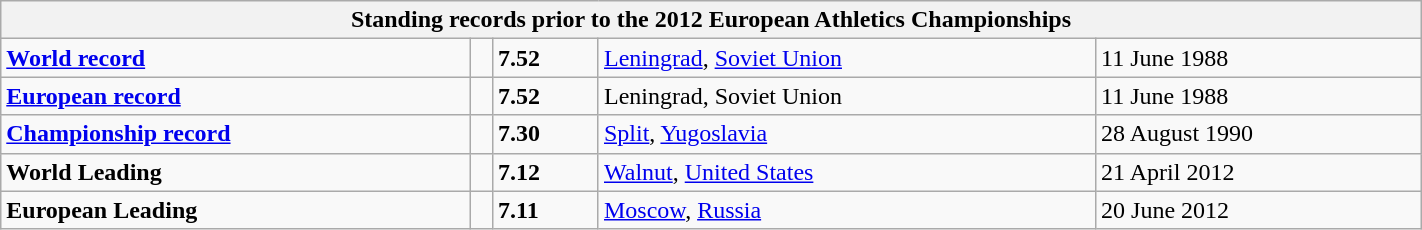<table class="wikitable" width=75%>
<tr>
<th colspan="5">Standing records prior to the 2012 European Athletics Championships</th>
</tr>
<tr>
<td><strong><a href='#'>World record</a></strong></td>
<td></td>
<td><strong>7.52</strong></td>
<td><a href='#'>Leningrad</a>, <a href='#'>Soviet Union</a></td>
<td>11 June 1988</td>
</tr>
<tr>
<td><strong><a href='#'>European record</a></strong></td>
<td></td>
<td><strong>7.52</strong></td>
<td>Leningrad, Soviet Union</td>
<td>11 June 1988</td>
</tr>
<tr>
<td><strong><a href='#'>Championship record</a></strong></td>
<td></td>
<td><strong>7.30</strong></td>
<td><a href='#'>Split</a>, <a href='#'>Yugoslavia</a></td>
<td>28 August 1990</td>
</tr>
<tr>
<td><strong>World Leading</strong></td>
<td></td>
<td><strong>7.12</strong></td>
<td><a href='#'>Walnut</a>, <a href='#'>United States</a></td>
<td>21 April 2012</td>
</tr>
<tr>
<td><strong>European Leading</strong></td>
<td></td>
<td><strong>7.11</strong></td>
<td><a href='#'>Moscow</a>, <a href='#'>Russia</a></td>
<td>20 June 2012</td>
</tr>
</table>
